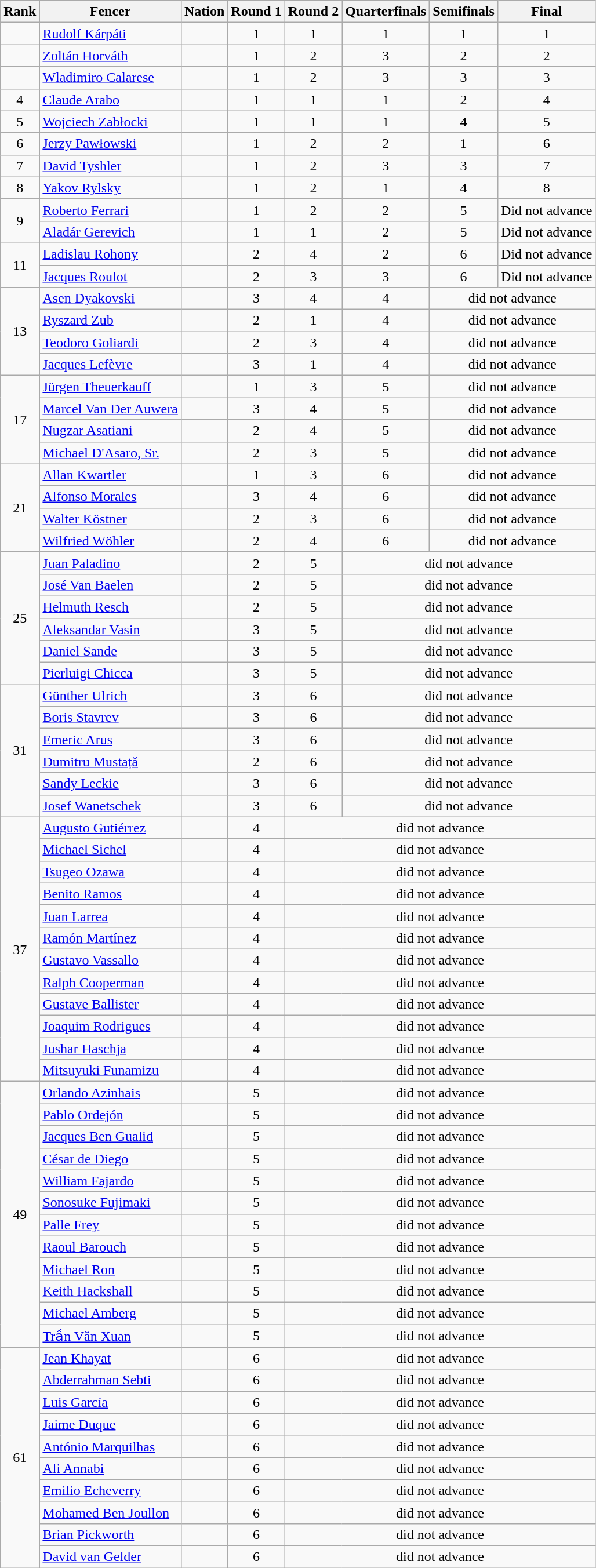<table class="wikitable sortable" style="text-align: center;">
<tr>
<th>Rank</th>
<th>Fencer</th>
<th>Nation</th>
<th>Round 1</th>
<th>Round 2</th>
<th>Quarterfinals</th>
<th>Semifinals</th>
<th>Final</th>
</tr>
<tr>
<td></td>
<td align=left><a href='#'>Rudolf Kárpáti</a></td>
<td align=left></td>
<td>1</td>
<td>1</td>
<td>1</td>
<td>1</td>
<td>1</td>
</tr>
<tr>
<td></td>
<td align=left><a href='#'>Zoltán Horváth</a></td>
<td align=left></td>
<td>1</td>
<td>2</td>
<td>3</td>
<td>2</td>
<td>2</td>
</tr>
<tr>
<td></td>
<td align=left><a href='#'>Wladimiro Calarese</a></td>
<td align=left></td>
<td>1</td>
<td>2</td>
<td>3</td>
<td>3</td>
<td>3</td>
</tr>
<tr>
<td>4</td>
<td align=left><a href='#'>Claude Arabo</a></td>
<td align=left></td>
<td>1</td>
<td>1</td>
<td>1</td>
<td>2</td>
<td>4</td>
</tr>
<tr>
<td>5</td>
<td align=left><a href='#'>Wojciech Zabłocki</a></td>
<td align=left></td>
<td>1</td>
<td>1</td>
<td>1</td>
<td>4</td>
<td>5</td>
</tr>
<tr>
<td>6</td>
<td align=left><a href='#'>Jerzy Pawłowski</a></td>
<td align=left></td>
<td>1</td>
<td>2</td>
<td>2</td>
<td>1</td>
<td>6</td>
</tr>
<tr>
<td>7</td>
<td align=left><a href='#'>David Tyshler</a></td>
<td align=left></td>
<td>1</td>
<td>2</td>
<td>3</td>
<td>3</td>
<td>7</td>
</tr>
<tr>
<td>8</td>
<td align=left><a href='#'>Yakov Rylsky</a></td>
<td align=left></td>
<td>1</td>
<td>2</td>
<td>1</td>
<td>4</td>
<td>8</td>
</tr>
<tr>
<td rowspan=2>9</td>
<td align=left><a href='#'>Roberto Ferrari</a></td>
<td align=left></td>
<td>1</td>
<td>2</td>
<td>2</td>
<td>5</td>
<td>Did not advance</td>
</tr>
<tr>
<td align=left><a href='#'>Aladár Gerevich</a></td>
<td align=left></td>
<td>1</td>
<td>1</td>
<td>2</td>
<td>5</td>
<td>Did not advance</td>
</tr>
<tr>
<td rowspan=2>11</td>
<td align=left><a href='#'>Ladislau Rohony</a></td>
<td align=left></td>
<td>2</td>
<td>4</td>
<td>2</td>
<td>6</td>
<td>Did not advance</td>
</tr>
<tr>
<td align=left><a href='#'>Jacques Roulot</a></td>
<td align=left></td>
<td>2</td>
<td>3</td>
<td>3</td>
<td>6</td>
<td>Did not advance</td>
</tr>
<tr>
<td rowspan=4>13</td>
<td align=left><a href='#'>Asen Dyakovski</a></td>
<td align=left></td>
<td>3</td>
<td>4</td>
<td>4</td>
<td colspan=2>did not advance</td>
</tr>
<tr>
<td align=left><a href='#'>Ryszard Zub</a></td>
<td align=left></td>
<td>2</td>
<td>1</td>
<td>4</td>
<td colspan=2>did not advance</td>
</tr>
<tr>
<td align=left><a href='#'>Teodoro Goliardi</a></td>
<td align=left></td>
<td>2</td>
<td>3</td>
<td>4</td>
<td colspan=2>did not advance</td>
</tr>
<tr>
<td align=left><a href='#'>Jacques Lefèvre</a></td>
<td align=left></td>
<td>3</td>
<td>1</td>
<td>4</td>
<td colspan=2>did not advance</td>
</tr>
<tr>
<td rowspan=4>17</td>
<td align=left><a href='#'>Jürgen Theuerkauff</a></td>
<td align=left></td>
<td>1</td>
<td>3</td>
<td>5</td>
<td colspan=2>did not advance</td>
</tr>
<tr>
<td align=left><a href='#'>Marcel Van Der Auwera</a></td>
<td align=left></td>
<td>3</td>
<td>4</td>
<td>5</td>
<td colspan=2>did not advance</td>
</tr>
<tr>
<td align=left><a href='#'>Nugzar Asatiani</a></td>
<td align=left></td>
<td>2</td>
<td>4</td>
<td>5</td>
<td colspan=2>did not advance</td>
</tr>
<tr>
<td align=left><a href='#'>Michael D'Asaro, Sr.</a></td>
<td align=left></td>
<td>2</td>
<td>3</td>
<td>5</td>
<td colspan=2>did not advance</td>
</tr>
<tr>
<td rowspan=4>21</td>
<td align=left><a href='#'>Allan Kwartler</a></td>
<td align=left></td>
<td>1</td>
<td>3</td>
<td>6</td>
<td colspan=2>did not advance</td>
</tr>
<tr>
<td align=left><a href='#'>Alfonso Morales</a></td>
<td align=left></td>
<td>3</td>
<td>4</td>
<td>6</td>
<td colspan=2>did not advance</td>
</tr>
<tr>
<td align=left><a href='#'>Walter Köstner</a></td>
<td align=left></td>
<td>2</td>
<td>3</td>
<td>6</td>
<td colspan=2>did not advance</td>
</tr>
<tr>
<td align=left><a href='#'>Wilfried Wöhler</a></td>
<td align=left></td>
<td>2</td>
<td>4</td>
<td>6</td>
<td colspan=2>did not advance</td>
</tr>
<tr>
<td rowspan=6>25</td>
<td align=left><a href='#'>Juan Paladino</a></td>
<td align=left></td>
<td>2</td>
<td>5</td>
<td colspan=3>did not advance</td>
</tr>
<tr>
<td align=left><a href='#'>José Van Baelen</a></td>
<td align=left></td>
<td>2</td>
<td>5</td>
<td colspan=3>did not advance</td>
</tr>
<tr>
<td align=left><a href='#'>Helmuth Resch</a></td>
<td align=left></td>
<td>2</td>
<td>5</td>
<td colspan=3>did not advance</td>
</tr>
<tr>
<td align=left><a href='#'>Aleksandar Vasin</a></td>
<td align=left></td>
<td>3</td>
<td>5</td>
<td colspan=3>did not advance</td>
</tr>
<tr>
<td align=left><a href='#'>Daniel Sande</a></td>
<td align=left></td>
<td>3</td>
<td>5</td>
<td colspan=3>did not advance</td>
</tr>
<tr>
<td align=left><a href='#'>Pierluigi Chicca</a></td>
<td align=left></td>
<td>3</td>
<td>5</td>
<td colspan=3>did not advance</td>
</tr>
<tr>
<td rowspan=6>31</td>
<td align=left><a href='#'>Günther Ulrich</a></td>
<td align=left></td>
<td>3</td>
<td>6</td>
<td colspan=3>did not advance</td>
</tr>
<tr>
<td align=left><a href='#'>Boris Stavrev</a></td>
<td align=left></td>
<td>3</td>
<td>6</td>
<td colspan=3>did not advance</td>
</tr>
<tr>
<td align=left><a href='#'>Emeric Arus</a></td>
<td align=left></td>
<td>3</td>
<td>6</td>
<td colspan=3>did not advance</td>
</tr>
<tr>
<td align=left><a href='#'>Dumitru Mustață</a></td>
<td align=left></td>
<td>2</td>
<td>6</td>
<td colspan=3>did not advance</td>
</tr>
<tr>
<td align=left><a href='#'>Sandy Leckie</a></td>
<td align=left></td>
<td>3</td>
<td>6</td>
<td colspan=3>did not advance</td>
</tr>
<tr>
<td align=left><a href='#'>Josef Wanetschek</a></td>
<td align=left></td>
<td>3</td>
<td>6</td>
<td colspan=3>did not advance</td>
</tr>
<tr>
<td rowspan=12>37</td>
<td align=left><a href='#'>Augusto Gutiérrez</a></td>
<td align=left></td>
<td>4</td>
<td colspan=4>did not advance</td>
</tr>
<tr>
<td align=left><a href='#'>Michael Sichel</a></td>
<td align=left></td>
<td>4</td>
<td colspan=4>did not advance</td>
</tr>
<tr>
<td align=left><a href='#'>Tsugeo Ozawa</a></td>
<td align=left></td>
<td>4</td>
<td colspan=4>did not advance</td>
</tr>
<tr>
<td align=left><a href='#'>Benito Ramos</a></td>
<td align=left></td>
<td>4</td>
<td colspan=4>did not advance</td>
</tr>
<tr>
<td align=left><a href='#'>Juan Larrea</a></td>
<td align=left></td>
<td>4</td>
<td colspan=4>did not advance</td>
</tr>
<tr>
<td align=left><a href='#'>Ramón Martínez</a></td>
<td align=left></td>
<td>4</td>
<td colspan=4>did not advance</td>
</tr>
<tr>
<td align=left><a href='#'>Gustavo Vassallo</a></td>
<td align=left></td>
<td>4</td>
<td colspan=4>did not advance</td>
</tr>
<tr>
<td align=left><a href='#'>Ralph Cooperman</a></td>
<td align=left></td>
<td>4</td>
<td colspan=4>did not advance</td>
</tr>
<tr>
<td align=left><a href='#'>Gustave Ballister</a></td>
<td align=left></td>
<td>4</td>
<td colspan=4>did not advance</td>
</tr>
<tr>
<td align=left><a href='#'>Joaquim Rodrigues</a></td>
<td align=left></td>
<td>4</td>
<td colspan=4>did not advance</td>
</tr>
<tr>
<td align=left><a href='#'>Jushar Haschja</a></td>
<td align=left></td>
<td>4</td>
<td colspan=4>did not advance</td>
</tr>
<tr>
<td align=left><a href='#'>Mitsuyuki Funamizu</a></td>
<td align=left></td>
<td>4</td>
<td colspan=4>did not advance</td>
</tr>
<tr>
<td rowspan=12>49</td>
<td align=left><a href='#'>Orlando Azinhais</a></td>
<td align=left></td>
<td>5</td>
<td colspan=4>did not advance</td>
</tr>
<tr>
<td align=left><a href='#'>Pablo Ordejón</a></td>
<td align=left></td>
<td>5</td>
<td colspan=4>did not advance</td>
</tr>
<tr>
<td align=left><a href='#'>Jacques Ben Gualid</a></td>
<td align=left></td>
<td>5</td>
<td colspan=4>did not advance</td>
</tr>
<tr>
<td align=left><a href='#'>César de Diego</a></td>
<td align=left></td>
<td>5</td>
<td colspan=4>did not advance</td>
</tr>
<tr>
<td align=left><a href='#'>William Fajardo</a></td>
<td align=left></td>
<td>5</td>
<td colspan=4>did not advance</td>
</tr>
<tr>
<td align=left><a href='#'>Sonosuke Fujimaki</a></td>
<td align=left></td>
<td>5</td>
<td colspan=4>did not advance</td>
</tr>
<tr>
<td align=left><a href='#'>Palle Frey</a></td>
<td align=left></td>
<td>5</td>
<td colspan=4>did not advance</td>
</tr>
<tr>
<td align=left><a href='#'>Raoul Barouch</a></td>
<td align=left></td>
<td>5</td>
<td colspan=4>did not advance</td>
</tr>
<tr>
<td align=left><a href='#'>Michael Ron</a></td>
<td align=left></td>
<td>5</td>
<td colspan=4>did not advance</td>
</tr>
<tr>
<td align=left><a href='#'>Keith Hackshall</a></td>
<td align=left></td>
<td>5</td>
<td colspan=4>did not advance</td>
</tr>
<tr>
<td align=left><a href='#'>Michael Amberg</a></td>
<td align=left></td>
<td>5</td>
<td colspan=4>did not advance</td>
</tr>
<tr>
<td align=left><a href='#'>Trần Văn Xuan</a></td>
<td align=left></td>
<td>5</td>
<td colspan=4>did not advance</td>
</tr>
<tr>
<td rowspan=10>61</td>
<td align=left><a href='#'>Jean Khayat</a></td>
<td align=left></td>
<td>6</td>
<td colspan=4>did not advance</td>
</tr>
<tr>
<td align=left><a href='#'>Abderrahman Sebti</a></td>
<td align=left></td>
<td>6</td>
<td colspan=4>did not advance</td>
</tr>
<tr>
<td align=left><a href='#'>Luis García</a></td>
<td align=left></td>
<td>6</td>
<td colspan=4>did not advance</td>
</tr>
<tr>
<td align=left><a href='#'>Jaime Duque</a></td>
<td align=left></td>
<td>6</td>
<td colspan=4>did not advance</td>
</tr>
<tr>
<td align=left><a href='#'>António Marquilhas</a></td>
<td align=left></td>
<td>6</td>
<td colspan=4>did not advance</td>
</tr>
<tr>
<td align=left><a href='#'>Ali Annabi</a></td>
<td align=left></td>
<td>6</td>
<td colspan=4>did not advance</td>
</tr>
<tr>
<td align=left><a href='#'>Emilio Echeverry</a></td>
<td align=left></td>
<td>6</td>
<td colspan=4>did not advance</td>
</tr>
<tr>
<td align=left><a href='#'>Mohamed Ben Joullon</a></td>
<td align=left></td>
<td>6</td>
<td colspan=4>did not advance</td>
</tr>
<tr>
<td align=left><a href='#'>Brian Pickworth</a></td>
<td align=left></td>
<td>6</td>
<td colspan=4>did not advance</td>
</tr>
<tr>
<td align=left><a href='#'>David van Gelder</a></td>
<td align=left></td>
<td>6</td>
<td colspan=4>did not advance</td>
</tr>
</table>
